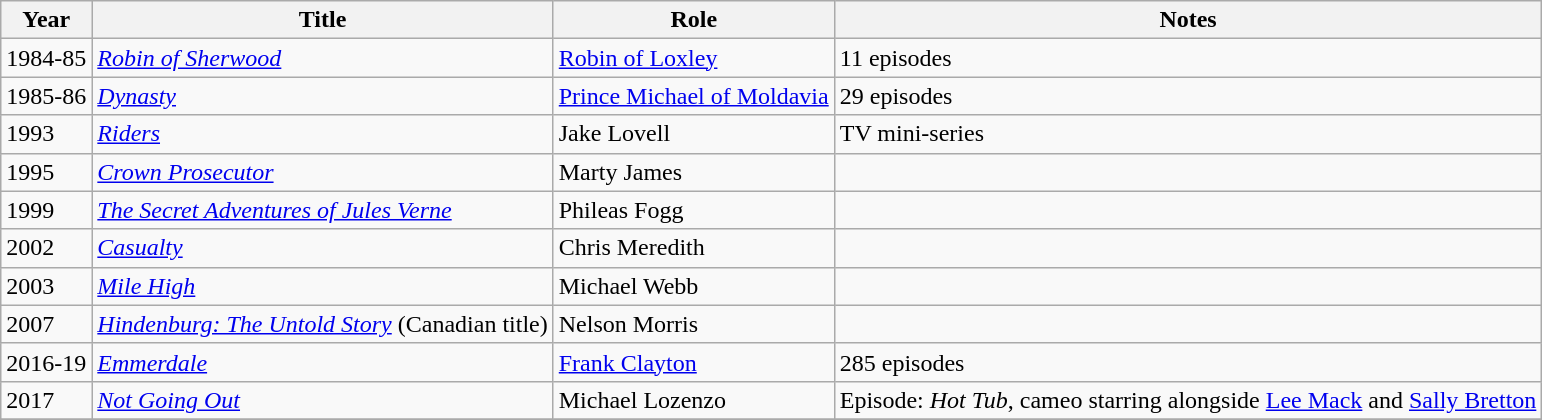<table class="wikitable sortable">
<tr>
<th>Year</th>
<th>Title</th>
<th>Role</th>
<th>Notes</th>
</tr>
<tr>
<td>1984-85</td>
<td><em><a href='#'>Robin of Sherwood</a></em></td>
<td><a href='#'>Robin of Loxley</a></td>
<td>11 episodes</td>
</tr>
<tr>
<td>1985-86</td>
<td><em><a href='#'>Dynasty</a></em></td>
<td><a href='#'>Prince Michael of Moldavia</a></td>
<td>29 episodes</td>
</tr>
<tr>
<td>1993</td>
<td><em><a href='#'>Riders</a></em></td>
<td>Jake Lovell</td>
<td>TV mini-series</td>
</tr>
<tr>
<td>1995</td>
<td><em><a href='#'>Crown Prosecutor</a></em></td>
<td>Marty James</td>
<td></td>
</tr>
<tr>
<td>1999</td>
<td><em><a href='#'>The Secret Adventures of Jules Verne</a></em></td>
<td>Phileas Fogg</td>
<td></td>
</tr>
<tr>
<td>2002</td>
<td><em><a href='#'>Casualty</a></em></td>
<td>Chris Meredith</td>
</tr>
<tr>
<td>2003</td>
<td><em><a href='#'>Mile High</a></em></td>
<td>Michael Webb</td>
<td></td>
</tr>
<tr>
<td>2007</td>
<td><em><a href='#'>Hindenburg: The Untold Story</a></em> (Canadian title)</td>
<td>Nelson Morris</td>
<td></td>
</tr>
<tr>
<td>2016-19</td>
<td><em><a href='#'>Emmerdale</a></em></td>
<td><a href='#'>Frank Clayton</a></td>
<td>285 episodes</td>
</tr>
<tr>
<td>2017</td>
<td><em><a href='#'>Not Going Out</a></em></td>
<td>Michael Lozenzo</td>
<td>Episode: <em>Hot Tub</em>, cameo starring alongside <a href='#'>Lee Mack</a> and <a href='#'>Sally Bretton</a></td>
</tr>
<tr>
</tr>
</table>
